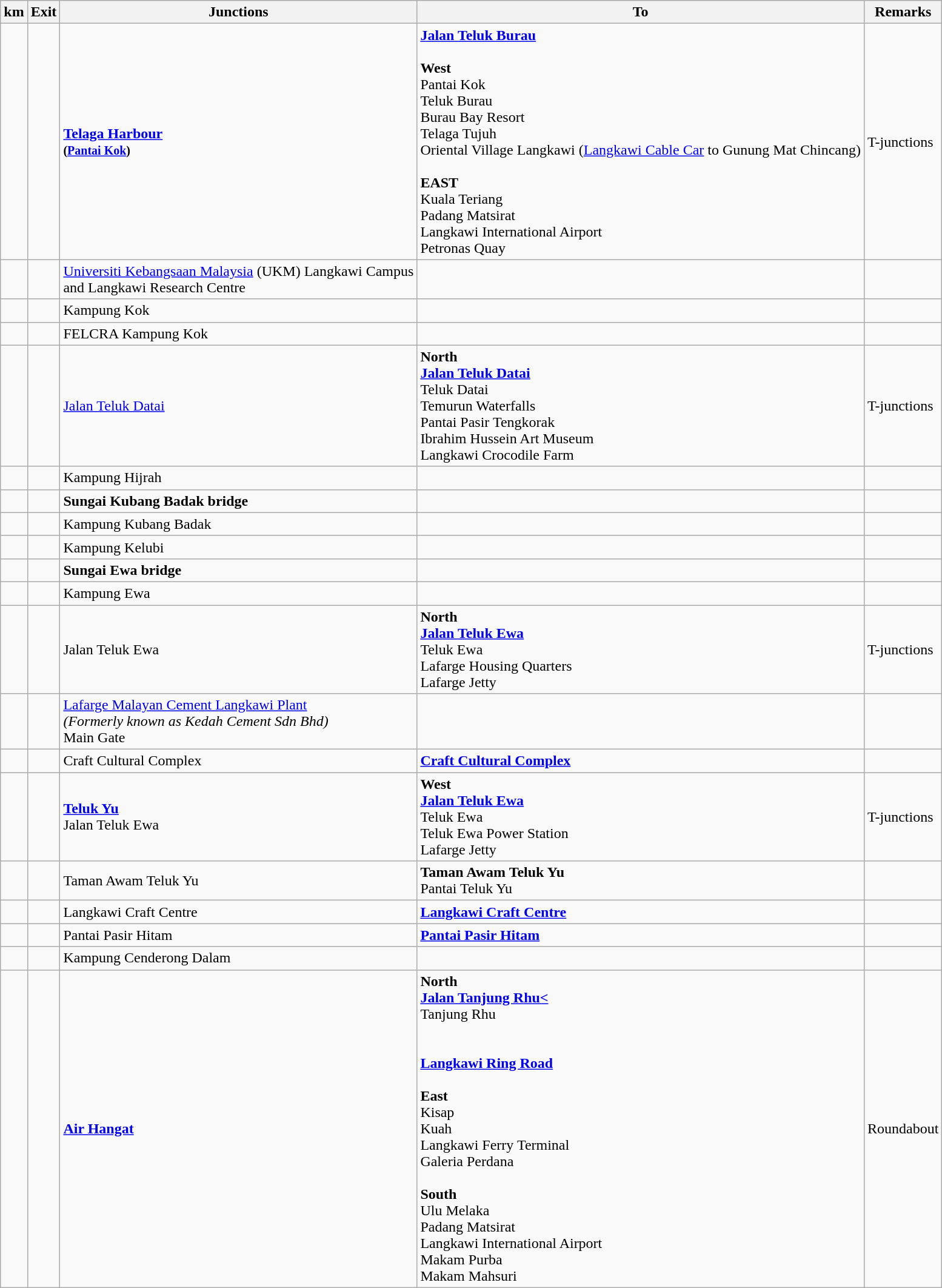<table class="wikitable">
<tr>
<th>km</th>
<th>Exit</th>
<th>Junctions</th>
<th>To</th>
<th>Remarks</th>
</tr>
<tr>
<td></td>
<td></td>
<td><strong><a href='#'>Telaga Harbour</a></strong><br><small><strong>(<a href='#'>Pantai Kok</a>)</strong></small></td>
<td> <strong><a href='#'>Jalan Teluk Burau</a></strong><br><br><strong>West</strong><br> Pantai Kok <br> Teluk Burau<br>Burau Bay Resort<br> Telaga Tujuh<br>Oriental Village Langkawi (<a href='#'>Langkawi Cable Car</a> to Gunung Mat Chincang)<br><br><strong>EAST</strong><br> Kuala Teriang<br> Padang Matsirat<br> Langkawi International Airport <br>Petronas Quay</td>
<td>T-junctions</td>
</tr>
<tr>
<td></td>
<td></td>
<td><a href='#'>Universiti Kebangsaan Malaysia</a> (UKM) Langkawi Campus<br>and Langkawi Research Centre</td>
<td></td>
<td></td>
</tr>
<tr>
<td></td>
<td></td>
<td>Kampung Kok</td>
<td></td>
<td></td>
</tr>
<tr>
<td></td>
<td></td>
<td>FELCRA Kampung Kok</td>
<td></td>
<td></td>
</tr>
<tr>
<td></td>
<td></td>
<td><a href='#'>Jalan Teluk Datai</a></td>
<td><strong>North</strong><br> <strong><a href='#'>Jalan Teluk Datai</a></strong><br>Teluk Datai<br>Temurun Waterfalls <br>Pantai Pasir Tengkorak <br>Ibrahim Hussein Art Museum<br>Langkawi Crocodile Farm</td>
<td>T-junctions</td>
</tr>
<tr>
<td></td>
<td></td>
<td>Kampung Hijrah</td>
<td></td>
<td></td>
</tr>
<tr>
<td></td>
<td></td>
<td><strong>Sungai Kubang Badak bridge</strong></td>
<td></td>
<td></td>
</tr>
<tr>
<td></td>
<td></td>
<td>Kampung Kubang Badak</td>
<td></td>
<td></td>
</tr>
<tr>
<td></td>
<td></td>
<td>Kampung Kelubi</td>
<td></td>
<td></td>
</tr>
<tr>
<td></td>
<td></td>
<td><strong>Sungai Ewa bridge</strong></td>
<td></td>
<td></td>
</tr>
<tr>
<td></td>
<td></td>
<td>Kampung Ewa</td>
<td></td>
<td></td>
</tr>
<tr>
<td></td>
<td></td>
<td>Jalan Teluk Ewa</td>
<td><strong>North</strong><br> <strong><a href='#'>Jalan Teluk Ewa</a></strong><br>Teluk Ewa<br>Lafarge Housing Quarters<br>Lafarge Jetty</td>
<td>T-junctions</td>
</tr>
<tr>
<td></td>
<td></td>
<td><a href='#'>Lafarge Malayan Cement Langkawi Plant</a><br><em>(Formerly known as Kedah Cement Sdn Bhd)</em><br>Main Gate</td>
<td></td>
<td></td>
</tr>
<tr>
<td></td>
<td></td>
<td>Craft Cultural Complex</td>
<td><strong><a href='#'>Craft Cultural Complex</a></strong><br> </td>
<td></td>
</tr>
<tr>
<td></td>
<td></td>
<td><strong><a href='#'>Teluk Yu</a></strong><br>Jalan Teluk Ewa</td>
<td><strong>West</strong><br> <strong><a href='#'>Jalan Teluk Ewa</a></strong><br>Teluk Ewa<br>Teluk Ewa Power Station<br>Lafarge Jetty</td>
<td>T-junctions</td>
</tr>
<tr>
<td></td>
<td></td>
<td>Taman Awam Teluk Yu</td>
<td><strong>Taman Awam Teluk Yu</strong>  <br>Pantai Teluk Yu <br>   </td>
<td></td>
</tr>
<tr>
<td></td>
<td></td>
<td>Langkawi Craft Centre</td>
<td><strong><a href='#'>Langkawi Craft Centre</a></strong><br> </td>
<td></td>
</tr>
<tr>
<td></td>
<td></td>
<td>Pantai Pasir Hitam</td>
<td><strong><a href='#'>Pantai Pasir Hitam</a></strong> <br> </td>
<td></td>
</tr>
<tr>
<td></td>
<td></td>
<td>Kampung Cenderong Dalam</td>
<td></td>
<td></td>
</tr>
<tr>
<td></td>
<td></td>
<td><strong><a href='#'>Air Hangat</a></strong></td>
<td><strong>North</strong><br> <strong><a href='#'>Jalan Tanjung Rhu<</a></strong><br>Tanjung Rhu<br><br><br> <strong><a href='#'>Langkawi Ring Road</a></strong><br><br><strong>East</strong><br> Kisap<br> Kuah<br> Langkawi Ferry Terminal <br>Galeria Perdana<br><br><strong>South</strong><br> Ulu Melaka<br> Padang Matsirat<br> Langkawi International Airport <br>Makam Purba<br>Makam Mahsuri</td>
<td>Roundabout</td>
</tr>
</table>
